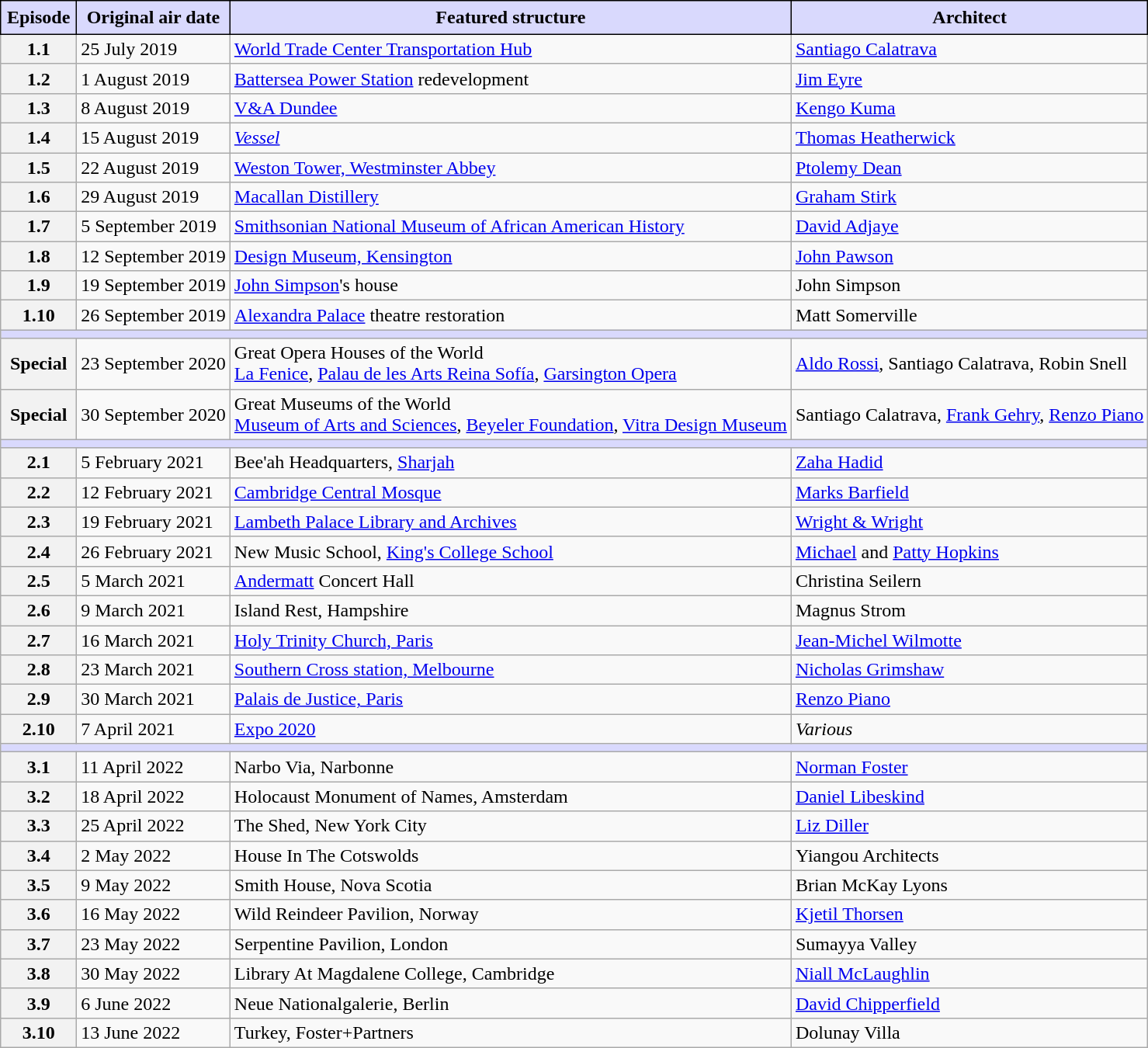<table class="wikitable">
<tr>
<th style="border: 1px solid black; padding: 5px; background: #d9d9fdff;">Episode</th>
<th style="border: 1px solid black; padding: 5px; background: #d9d9fdff;">Original air date</th>
<th style="border: 1px solid black; padding: 5px; background: #d9d9fdff;">Featured structure</th>
<th style="border: 1px solid black; padding: 5px; background: #d9d9fdff;">Architect</th>
</tr>
<tr>
<th>1.1</th>
<td>25 July 2019</td>
<td><a href='#'>World Trade Center Transportation Hub</a></td>
<td><a href='#'>Santiago Calatrava</a></td>
</tr>
<tr>
<th>1.2</th>
<td>1 August 2019</td>
<td><a href='#'>Battersea Power Station</a> redevelopment</td>
<td><a href='#'>Jim Eyre</a></td>
</tr>
<tr>
<th>1.3</th>
<td>8 August 2019</td>
<td><a href='#'>V&A Dundee</a></td>
<td><a href='#'>Kengo Kuma</a></td>
</tr>
<tr>
<th>1.4</th>
<td>15 August 2019</td>
<td><a href='#'><em>Vessel</em></a></td>
<td><a href='#'>Thomas Heatherwick</a></td>
</tr>
<tr>
<th>1.5</th>
<td>22 August 2019</td>
<td><a href='#'>Weston Tower, Westminster Abbey</a></td>
<td><a href='#'>Ptolemy Dean</a></td>
</tr>
<tr>
<th>1.6</th>
<td>29 August 2019</td>
<td><a href='#'>Macallan Distillery</a></td>
<td><a href='#'>Graham Stirk</a></td>
</tr>
<tr>
<th>1.7</th>
<td>5 September 2019</td>
<td><a href='#'>Smithsonian National Museum of African American History</a></td>
<td><a href='#'>David Adjaye</a></td>
</tr>
<tr>
<th>1.8</th>
<td>12 September 2019</td>
<td><a href='#'>Design Museum, Kensington</a></td>
<td><a href='#'>John Pawson</a></td>
</tr>
<tr>
<th>1.9</th>
<td>19 September 2019</td>
<td><a href='#'>John Simpson</a>'s house</td>
<td>John Simpson</td>
</tr>
<tr>
<th>1.10</th>
<td>26 September 2019</td>
<td><a href='#'>Alexandra Palace</a> theatre restoration</td>
<td>Matt Somerville</td>
</tr>
<tr>
<td colspan="4" style="background: #d9d9fdff;"></td>
</tr>
<tr>
<th>Special</th>
<td>23 September 2020</td>
<td>Great Opera Houses of the World<br><a href='#'>La Fenice</a>, <a href='#'>Palau de les Arts Reina Sofía</a>, <a href='#'>Garsington Opera</a></td>
<td><a href='#'>Aldo Rossi</a>, Santiago Calatrava, Robin Snell</td>
</tr>
<tr>
<th>Special</th>
<td>30 September 2020</td>
<td>Great Museums of the World<br><a href='#'>Museum of Arts and Sciences</a>, <a href='#'>Beyeler Foundation</a>, <a href='#'>Vitra Design Museum</a></td>
<td>Santiago Calatrava, <a href='#'>Frank Gehry</a>, <a href='#'>Renzo Piano</a></td>
</tr>
<tr>
<td colspan="4" style="background: #d9d9fdff;"></td>
</tr>
<tr>
<th>2.1</th>
<td>5 February 2021</td>
<td>Bee'ah Headquarters, <a href='#'>Sharjah</a></td>
<td><a href='#'>Zaha Hadid</a></td>
</tr>
<tr>
<th>2.2</th>
<td>12 February 2021</td>
<td><a href='#'>Cambridge Central Mosque</a></td>
<td><a href='#'>Marks Barfield</a></td>
</tr>
<tr>
<th>2.3</th>
<td>19 February 2021</td>
<td><a href='#'>Lambeth Palace Library and Archives</a></td>
<td><a href='#'>Wright & Wright</a></td>
</tr>
<tr>
<th>2.4</th>
<td>26 February 2021</td>
<td>New Music School, <a href='#'>King's College School</a></td>
<td><a href='#'>Michael</a> and <a href='#'>Patty Hopkins</a></td>
</tr>
<tr>
<th>2.5</th>
<td>5 March 2021</td>
<td><a href='#'>Andermatt</a> Concert Hall</td>
<td>Christina Seilern</td>
</tr>
<tr>
<th>2.6</th>
<td>9 March 2021</td>
<td>Island Rest, Hampshire</td>
<td>Magnus Strom</td>
</tr>
<tr>
<th>2.7</th>
<td>16 March 2021</td>
<td><a href='#'>Holy Trinity Church, Paris</a></td>
<td><a href='#'>Jean-Michel Wilmotte</a></td>
</tr>
<tr>
<th>2.8</th>
<td>23 March 2021</td>
<td><a href='#'>Southern Cross station, Melbourne</a></td>
<td><a href='#'>Nicholas Grimshaw</a></td>
</tr>
<tr>
<th>2.9</th>
<td>30 March 2021</td>
<td><a href='#'>Palais de Justice, Paris</a></td>
<td><a href='#'>Renzo Piano</a></td>
</tr>
<tr>
<th>2.10</th>
<td>7 April 2021</td>
<td><a href='#'>Expo 2020</a></td>
<td><em>Various</em></td>
</tr>
<tr>
<td colspan="4" style="background: #d9d9fdff;"></td>
</tr>
<tr>
<th>3.1</th>
<td>11 April 2022</td>
<td>Narbo Via, Narbonne</td>
<td><a href='#'>Norman Foster</a></td>
</tr>
<tr>
<th>3.2</th>
<td>18 April 2022</td>
<td>Holocaust Monument of Names, Amsterdam</td>
<td><a href='#'>Daniel Libeskind</a></td>
</tr>
<tr>
<th>3.3</th>
<td>25 April 2022</td>
<td>The Shed, New York City</td>
<td><a href='#'>Liz Diller</a></td>
</tr>
<tr>
<th>3.4</th>
<td>2 May 2022</td>
<td>House In The Cotswolds</td>
<td>Yiangou Architects</td>
</tr>
<tr>
<th>3.5</th>
<td>9 May 2022</td>
<td>Smith House, Nova Scotia</td>
<td>Brian McKay Lyons</td>
</tr>
<tr>
<th>3.6</th>
<td>16 May 2022</td>
<td>Wild Reindeer Pavilion, Norway</td>
<td><a href='#'>Kjetil Thorsen</a></td>
</tr>
<tr>
<th>3.7</th>
<td>23 May 2022</td>
<td>Serpentine Pavilion, London</td>
<td>Sumayya Valley</td>
</tr>
<tr>
<th>3.8</th>
<td>30 May 2022</td>
<td>Library At Magdalene College, Cambridge</td>
<td><a href='#'>Niall McLaughlin</a></td>
</tr>
<tr>
<th>3.9</th>
<td>6 June 2022</td>
<td>Neue Nationalgalerie, Berlin</td>
<td><a href='#'>David Chipperfield</a></td>
</tr>
<tr>
<th>3.10</th>
<td>13 June 2022</td>
<td>Turkey, Foster+Partners</td>
<td>Dolunay Villa</td>
</tr>
</table>
